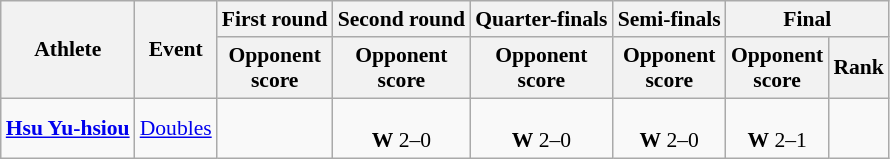<table class="wikitable" style="font-size:90%; text-align:center">
<tr>
<th rowspan="2">Athlete</th>
<th rowspan="2">Event</th>
<th>First round</th>
<th>Second round</th>
<th>Quarter-finals</th>
<th>Semi-finals</th>
<th colspan="2">Final</th>
</tr>
<tr>
<th>Opponent<br>score</th>
<th>Opponent<br>score</th>
<th>Opponent<br>score</th>
<th>Opponent<br>score</th>
<th>Opponent<br>score</th>
<th>Rank</th>
</tr>
<tr>
<td align="left"><strong><a href='#'>Hsu Yu-hsiou</a><br></strong></td>
<td algin="left"><a href='#'>Doubles</a></td>
<td></td>
<td><br><strong>W</strong> 2–0</td>
<td><br><strong>W</strong> 2–0</td>
<td><br><strong>W</strong> 2–0</td>
<td><br><strong>W</strong> 2–1</td>
<td></td>
</tr>
</table>
